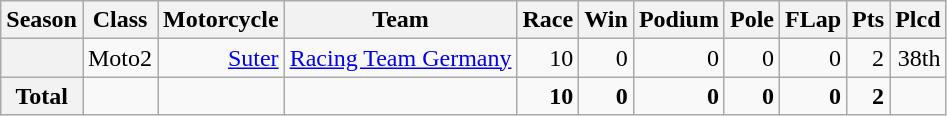<table class="wikitable" style="text-align:right">
<tr>
<th>Season</th>
<th>Class</th>
<th>Motorcycle</th>
<th>Team</th>
<th>Race</th>
<th>Win</th>
<th>Podium</th>
<th>Pole</th>
<th>FLap</th>
<th>Pts</th>
<th>Plcd</th>
</tr>
<tr>
<th></th>
<td>Moto2</td>
<td><a href='#'>Suter</a></td>
<td><a href='#'>Racing Team Germany</a></td>
<td>10</td>
<td>0</td>
<td>0</td>
<td>0</td>
<td>0</td>
<td>2</td>
<td>38th</td>
</tr>
<tr>
<th>Total</th>
<td></td>
<td></td>
<td></td>
<td><strong>10</strong></td>
<td><strong>0</strong></td>
<td><strong>0</strong></td>
<td><strong>0</strong></td>
<td><strong>0</strong></td>
<td><strong>2</strong></td>
<td></td>
</tr>
</table>
